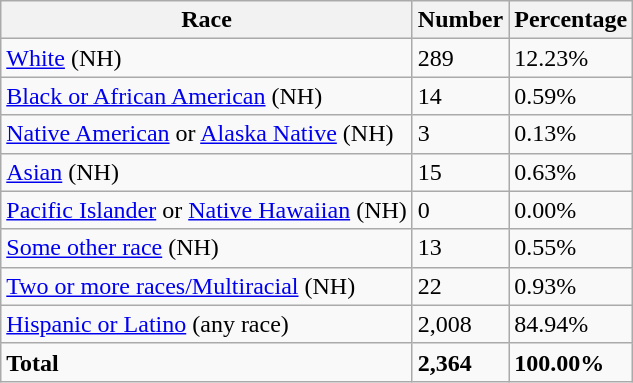<table class="wikitable">
<tr>
<th>Race</th>
<th>Number</th>
<th>Percentage</th>
</tr>
<tr>
<td><a href='#'>White</a> (NH)</td>
<td>289</td>
<td>12.23%</td>
</tr>
<tr>
<td><a href='#'>Black or African American</a> (NH)</td>
<td>14</td>
<td>0.59%</td>
</tr>
<tr>
<td><a href='#'>Native American</a> or <a href='#'>Alaska Native</a> (NH)</td>
<td>3</td>
<td>0.13%</td>
</tr>
<tr>
<td><a href='#'>Asian</a> (NH)</td>
<td>15</td>
<td>0.63%</td>
</tr>
<tr>
<td><a href='#'>Pacific Islander</a> or <a href='#'>Native Hawaiian</a> (NH)</td>
<td>0</td>
<td>0.00%</td>
</tr>
<tr>
<td><a href='#'>Some other race</a> (NH)</td>
<td>13</td>
<td>0.55%</td>
</tr>
<tr>
<td><a href='#'>Two or more races/Multiracial</a> (NH)</td>
<td>22</td>
<td>0.93%</td>
</tr>
<tr>
<td><a href='#'>Hispanic or Latino</a> (any race)</td>
<td>2,008</td>
<td>84.94%</td>
</tr>
<tr>
<td><strong>Total</strong></td>
<td><strong>2,364</strong></td>
<td><strong>100.00%</strong></td>
</tr>
</table>
